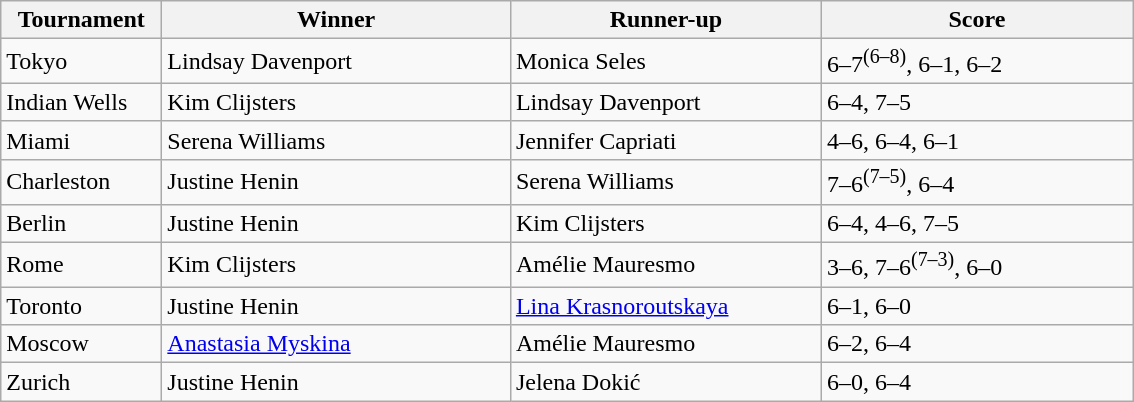<table class="wikitable">
<tr>
<th width=100>Tournament</th>
<th width=225>Winner</th>
<th width=200>Runner-up</th>
<th width=200>Score</th>
</tr>
<tr>
<td>Tokyo</td>
<td> Lindsay Davenport</td>
<td> Monica Seles</td>
<td>6–7<sup>(6–8)</sup>, 6–1, 6–2</td>
</tr>
<tr>
<td>Indian Wells</td>
<td> Kim Clijsters</td>
<td> Lindsay Davenport</td>
<td>6–4, 7–5</td>
</tr>
<tr>
<td>Miami</td>
<td> Serena Williams</td>
<td> Jennifer Capriati</td>
<td>4–6, 6–4, 6–1</td>
</tr>
<tr>
<td>Charleston</td>
<td> Justine Henin</td>
<td> Serena Williams</td>
<td>7–6<sup>(7–5)</sup>, 6–4</td>
</tr>
<tr>
<td>Berlin</td>
<td> Justine Henin</td>
<td> Kim Clijsters</td>
<td>6–4, 4–6, 7–5</td>
</tr>
<tr>
<td>Rome</td>
<td> Kim Clijsters</td>
<td> Amélie Mauresmo</td>
<td>3–6, 7–6<sup>(7–3)</sup>, 6–0</td>
</tr>
<tr>
<td>Toronto</td>
<td> Justine Henin</td>
<td> <a href='#'>Lina Krasnoroutskaya</a></td>
<td>6–1, 6–0</td>
</tr>
<tr>
<td>Moscow</td>
<td> <a href='#'>Anastasia Myskina</a></td>
<td> Amélie Mauresmo</td>
<td>6–2, 6–4</td>
</tr>
<tr>
<td>Zurich</td>
<td> Justine Henin</td>
<td> Jelena Dokić</td>
<td>6–0, 6–4</td>
</tr>
</table>
